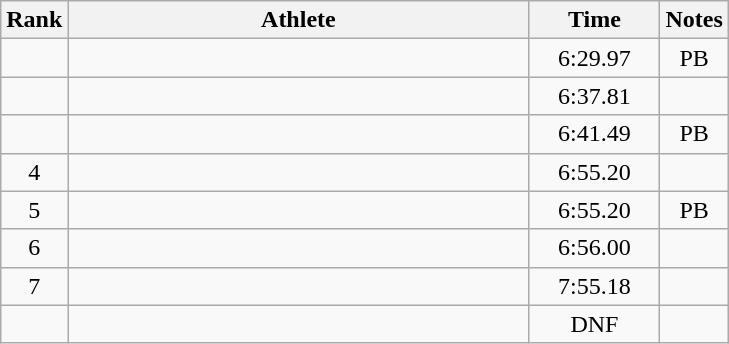<table class="wikitable" style="text-align:center">
<tr>
<th>Rank</th>
<th width=300>Athlete</th>
<th width=80>Time</th>
<th>Notes</th>
</tr>
<tr>
<td></td>
<td align=left></td>
<td>6:29.97</td>
<td>PB</td>
</tr>
<tr>
<td></td>
<td align=left></td>
<td>6:37.81</td>
<td></td>
</tr>
<tr>
<td></td>
<td align=left></td>
<td>6:41.49</td>
<td>PB</td>
</tr>
<tr>
<td>4</td>
<td align=left></td>
<td>6:55.20</td>
<td></td>
</tr>
<tr>
<td>5</td>
<td align=left></td>
<td>6:55.20</td>
<td>PB</td>
</tr>
<tr>
<td>6</td>
<td align=left></td>
<td>6:56.00</td>
<td></td>
</tr>
<tr>
<td>7</td>
<td align=left></td>
<td>7:55.18</td>
<td></td>
</tr>
<tr>
<td></td>
<td align=left></td>
<td>DNF</td>
<td></td>
</tr>
</table>
